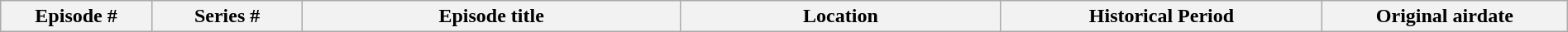<table class="wikitable plainrowheaders" style="width:100%; margin:auto;">
<tr>
<th width="8%">Episode #</th>
<th width="8%">Series #</th>
<th width="20%">Episode title</th>
<th width="17%">Location</th>
<th width="17%">Historical Period</th>
<th width="13%">Original airdate<br></th>
</tr>
</table>
